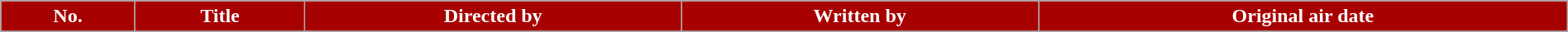<table class="wikitable plainrowheaders" width="100%" style="margin-right: 0;">
<tr>
<th style="background-color: #a70001; color:#ffffff;">No.</th>
<th style="background-color: #a70001; color:#ffffff;">Title</th>
<th style="background-color: #a70001; color:#ffffff;">Directed by</th>
<th style="background-color: #a70001; color:#ffffff;">Written by</th>
<th style="background-color: #a70001; color:#ffffff;">Original air date</th>
</tr>
<tr>
</tr>
</table>
